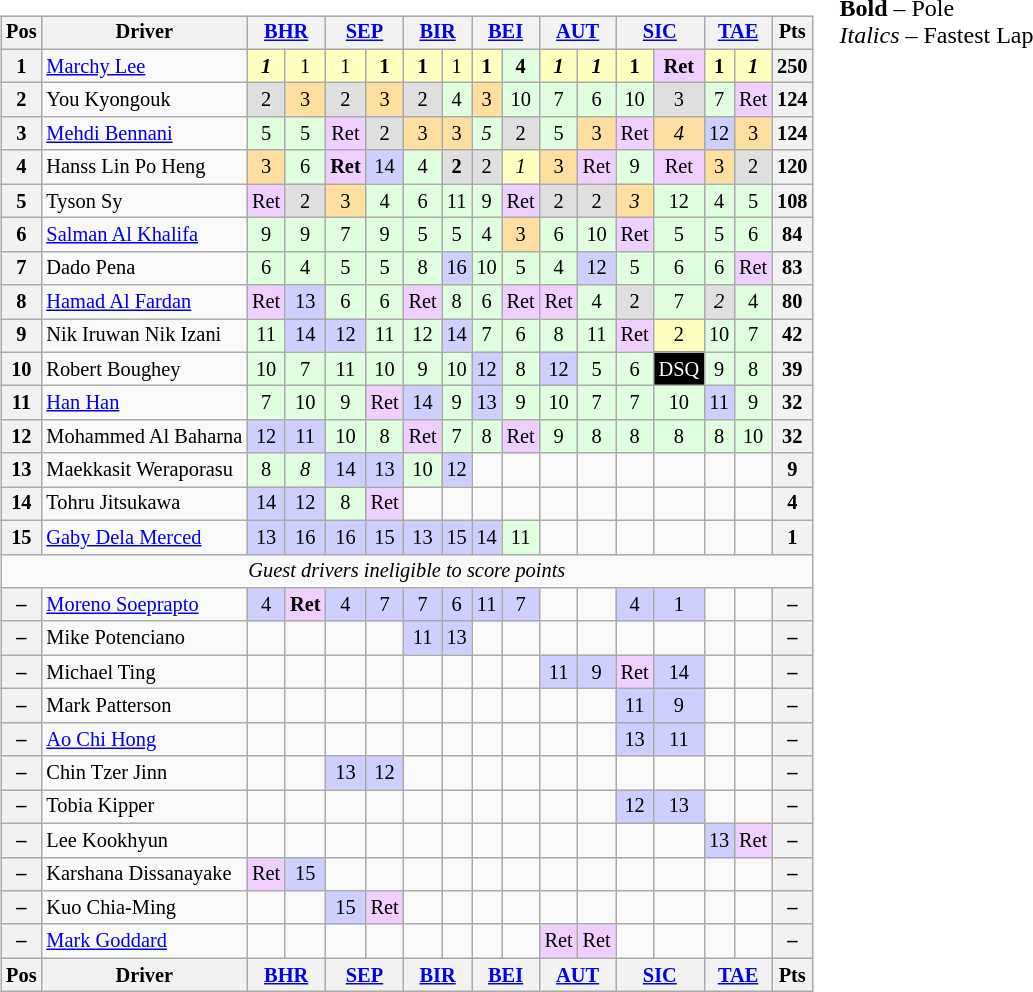<table>
<tr>
<td><br><table class="wikitable" style="font-size:85%; text-align:center">
<tr>
<th>Pos</th>
<th>Driver</th>
<th colspan=2><a href='#'>BHR</a><br></th>
<th colspan=2><a href='#'>SEP</a><br></th>
<th colspan=2><a href='#'>BIR</a><br></th>
<th colspan=2><a href='#'>BEI</a><br></th>
<th colspan=2><a href='#'>AUT</a><br></th>
<th colspan=2><a href='#'>SIC</a><br></th>
<th colspan=2><a href='#'>TAE</a><br></th>
<th>Pts</th>
</tr>
<tr>
<th>1</th>
<td style="text-align:left"> <a href='#'>Marchy Lee</a></td>
<td style="background:#ffffbf"><strong><em>1</em></strong></td>
<td style="background:#ffffbf">1</td>
<td style="background:#ffffbf">1</td>
<td style="background:#ffffbf"><strong>1</strong></td>
<td style="background:#ffffbf"><strong>1</strong></td>
<td style="background:#ffffbf">1</td>
<td style="background:#ffffbf"><strong>1</strong></td>
<td style="background:#dfffdf"><strong>4</strong></td>
<td style="background:#ffffbf"><strong><em>1</em></strong></td>
<td style="background:#ffffbf"><strong><em>1</em></strong></td>
<td style="background:#ffffbf"><strong>1</strong></td>
<td style="background:#efcfff"><strong>Ret</strong></td>
<td style="background:#ffffbf"><strong>1</strong></td>
<td style="background:#ffffbf"><strong><em>1</em></strong></td>
<th>250</th>
</tr>
<tr>
<th>2</th>
<td style="text-align:left"> You Kyongouk</td>
<td style="background:#dfdfdf">2</td>
<td style="background:#ffdf9f">3</td>
<td style="background:#dfdfdf">2</td>
<td style="background:#ffdf9f">3</td>
<td style="background:#dfdfdf">2</td>
<td style="background:#dfffdf">4</td>
<td style="background:#ffdf9f">3</td>
<td style="background:#dfffdf">10</td>
<td style="background:#dfffdf">7</td>
<td style="background:#dfffdf">6</td>
<td style="background:#dfffdf">10</td>
<td style="background:#dfdfdf">3</td>
<td style="background:#dfffdf">7</td>
<td style="background:#efcfff">Ret</td>
<th>124</th>
</tr>
<tr>
<th>3</th>
<td style="text-align:left"> <a href='#'>Mehdi Bennani</a></td>
<td style="background:#dfffdf">5</td>
<td style="background:#dfffdf">5</td>
<td style="background:#efcfff">Ret</td>
<td style="background:#dfdfdf">2</td>
<td style="background:#ffdf9f">3</td>
<td style="background:#ffdf9f">3</td>
<td style="background:#dfffdf"><em>5</em></td>
<td style="background:#dfdfdf">2</td>
<td style="background:#dfffdf">5</td>
<td style="background:#ffdf9f">3</td>
<td style="background:#efcfff">Ret</td>
<td style="background:#ffdf9f"><em>4</em></td>
<td style="background:#cfcfff">12</td>
<td style="background:#ffdf9f">3</td>
<th>124</th>
</tr>
<tr>
<th>4</th>
<td style="text-align:left"> Hanss Lin Po Heng</td>
<td style="background:#ffdf9f">3</td>
<td style="background:#dfffdf">6</td>
<td style="background:#efcfff"><strong>Ret</strong></td>
<td style="background:#cfcfff">14</td>
<td style="background:#dfffdf">4</td>
<td style="background:#dfdfdf"><strong>2</strong></td>
<td style="background:#dfdfdf">2</td>
<td style="background:#ffffbf"><em>1</em></td>
<td style="background:#ffdf9f">3</td>
<td style="background:#efcfff">Ret</td>
<td style="background:#dfffdf">9</td>
<td style="background:#efcfff">Ret</td>
<td style="background:#ffdf9f">3</td>
<td style="background:#dfdfdf">2</td>
<th>120</th>
</tr>
<tr>
<th>5</th>
<td style="text-align:left"> Tyson Sy</td>
<td style="background:#efcfff">Ret</td>
<td style="background:#dfdfdf">2</td>
<td style="background:#ffdf9f">3</td>
<td style="background:#dfffdf">4</td>
<td style="background:#dfffdf">6</td>
<td style="background:#dfffdf">11</td>
<td style="background:#dfffdf">9</td>
<td style="background:#efcfff">Ret</td>
<td style="background:#dfdfdf">2</td>
<td style="background:#dfdfdf">2</td>
<td style="background:#ffdf9f"><em>3</em></td>
<td style="background:#dfffdf">12</td>
<td style="background:#dfffdf">4</td>
<td style="background:#dfffdf">5</td>
<th>108</th>
</tr>
<tr>
<th>6</th>
<td style="text-align:left"> <a href='#'>Salman Al Khalifa</a></td>
<td style="background:#dfffdf">9</td>
<td style="background:#dfffdf">9</td>
<td style="background:#dfffdf">7</td>
<td style="background:#dfffdf">9</td>
<td style="background:#dfffdf">5</td>
<td style="background:#dfffdf">5</td>
<td style="background:#dfffdf">4</td>
<td style="background:#ffdf9f">3</td>
<td style="background:#dfffdf">6</td>
<td style="background:#dfffdf">10</td>
<td style="background:#efcfff">Ret</td>
<td style="background:#dfffdf">5</td>
<td style="background:#dfffdf">5</td>
<td style="background:#dfffdf">6</td>
<th>84</th>
</tr>
<tr>
<th>7</th>
<td style="text-align:left"> Dado Pena</td>
<td style="background:#dfffdf">6</td>
<td style="background:#dfffdf">4</td>
<td style="background:#dfffdf">5</td>
<td style="background:#dfffdf">5</td>
<td style="background:#dfffdf">8</td>
<td style="background:#cfcfff">16</td>
<td style="background:#dfffdf">10</td>
<td style="background:#dfffdf">5</td>
<td style="background:#dfffdf">4</td>
<td style="background:#cfcfff">12</td>
<td style="background:#dfffdf">5</td>
<td style="background:#dfffdf">6</td>
<td style="background:#dfffdf">6</td>
<td style="background:#efcfff">Ret</td>
<th>83</th>
</tr>
<tr>
<th>8</th>
<td style="text-align:left"> <a href='#'>Hamad Al Fardan</a></td>
<td style="background:#efcfff">Ret</td>
<td style="background:#cfcfff">13</td>
<td style="background:#dfffdf">6</td>
<td style="background:#dfffdf">6</td>
<td style="background:#efcfff">Ret</td>
<td style="background:#dfffdf">8</td>
<td style="background:#dfffdf">6</td>
<td style="background:#efcfff">Ret</td>
<td style="background:#efcfff">Ret</td>
<td style="background:#dfffdf">4</td>
<td style="background:#dfdfdf">2</td>
<td style="background:#dfffdf">7</td>
<td style="background:#dfdfdf"><em>2</em></td>
<td style="background:#dfffdf">4</td>
<th>80</th>
</tr>
<tr>
<th>9</th>
<td style="text-align:left"> Nik Iruwan Nik Izani</td>
<td style="background:#dfffdf">11</td>
<td style="background:#cfcfff">14</td>
<td style="background:#cfcfff">12</td>
<td style="background:#dfffdf">11</td>
<td style="background:#dfffdf">12</td>
<td style="background:#cfcfff">14</td>
<td style="background:#dfffdf">7</td>
<td style="background:#dfffdf">6</td>
<td style="background:#dfffdf">8</td>
<td style="background:#dfffdf">11</td>
<td style="background:#efcfff">Ret</td>
<td style="background:#ffffbf">2</td>
<td style="background:#dfffdf">10</td>
<td style="background:#dfffdf">7</td>
<th>42</th>
</tr>
<tr>
<th>10</th>
<td style="text-align:left"> Robert Boughey</td>
<td style="background:#dfffdf">10</td>
<td style="background:#dfffdf">7</td>
<td style="background:#dfffdf">11</td>
<td style="background:#dfffdf">10</td>
<td style="background:#dfffdf">9</td>
<td style="background:#dfffdf">10</td>
<td style="background:#cfcfff">12</td>
<td style="background:#dfffdf">8</td>
<td style="background:#cfcfff">12</td>
<td style="background:#dfffdf">5</td>
<td style="background:#dfffdf">6</td>
<td style="background:#000000; color:#ffffff">DSQ</td>
<td style="background:#dfffdf">9</td>
<td style="background:#dfffdf">8</td>
<th>39</th>
</tr>
<tr>
<th>11</th>
<td style="text-align:left"> <a href='#'>Han Han</a></td>
<td style="background:#dfffdf">7</td>
<td style="background:#dfffdf">10</td>
<td style="background:#dfffdf">9</td>
<td style="background:#efcfff">Ret</td>
<td style="background:#cfcfff">14</td>
<td style="background:#dfffdf">9</td>
<td style="background:#cfcfff">13</td>
<td style="background:#dfffdf">9</td>
<td style="background:#dfffdf">10</td>
<td style="background:#dfffdf">7</td>
<td style="background:#dfffdf">7</td>
<td style="background:#dfffdf">10</td>
<td style="background:#cfcfff">11</td>
<td style="background:#dfffdf">9</td>
<th>32</th>
</tr>
<tr>
<th>12</th>
<td style="text-align:left" nowrap> Mohammed Al Baharna</td>
<td style="background:#cfcfff">12</td>
<td style="background:#cfcfff">11</td>
<td style="background:#dfffdf">10</td>
<td style="background:#dfffdf">8</td>
<td style="background:#efcfff">Ret</td>
<td style="background:#dfffdf">7</td>
<td style="background:#dfffdf">8</td>
<td style="background:#efcfff">Ret</td>
<td style="background:#dfffdf">9</td>
<td style="background:#dfffdf">8</td>
<td style="background:#dfffdf">8</td>
<td style="background:#dfffdf">8</td>
<td style="background:#dfffdf">8</td>
<td style="background:#dfffdf">10</td>
<th>32</th>
</tr>
<tr>
<th>13</th>
<td style="text-align:left"> Maekkasit Weraporasu</td>
<td style="background:#dfffdf">8</td>
<td style="background:#dfffdf"><em>8</em></td>
<td style="background:#cfcfff">14</td>
<td style="background:#cfcfff">13</td>
<td style="background:#dfffdf">10</td>
<td style="background:#cfcfff">12</td>
<td></td>
<td></td>
<td></td>
<td></td>
<td></td>
<td></td>
<td></td>
<td></td>
<th>9</th>
</tr>
<tr>
<th>14</th>
<td style="text-align:left"> Tohru Jitsukawa</td>
<td style="background:#cfcfff">14</td>
<td style="background:#cfcfff">12</td>
<td style="background:#dfffdf">8</td>
<td style="background:#efcfff">Ret</td>
<td></td>
<td></td>
<td></td>
<td></td>
<td></td>
<td></td>
<td></td>
<td></td>
<td></td>
<td></td>
<th>4</th>
</tr>
<tr>
<th>15</th>
<td style="text-align:left"> <a href='#'>Gaby Dela Merced</a></td>
<td style="background:#cfcfff">13</td>
<td style="background:#cfcfff">16</td>
<td style="background:#cfcfff">16</td>
<td style="background:#cfcfff">15</td>
<td style="background:#cfcfff">13</td>
<td style="background:#cfcfff">15</td>
<td style="background:#cfcfff">14</td>
<td style="background:#dfffdf">11</td>
<td></td>
<td></td>
<td></td>
<td></td>
<td></td>
<td></td>
<th>1</th>
</tr>
<tr>
<td colspan=17><em>Guest drivers ineligible to score points</em></td>
</tr>
<tr>
<th>–</th>
<td style="text-align:left"> <a href='#'>Moreno Soeprapto</a></td>
<td style="background:#cfcfff">4</td>
<td style="background:#efcfff"><strong>Ret</strong></td>
<td style="background:#cfcfff">4</td>
<td style="background:#cfcfff">7</td>
<td style="background:#cfcfff">7</td>
<td style="background:#cfcfff">6</td>
<td style="background:#cfcfff">11</td>
<td style="background:#cfcfff">7</td>
<td></td>
<td></td>
<td style="background:#cfcfff">4</td>
<td style="background:#cfcfff">1</td>
<td></td>
<td></td>
<th>–</th>
</tr>
<tr>
<th>–</th>
<td style="text-align:left"> Mike Potenciano</td>
<td></td>
<td></td>
<td></td>
<td></td>
<td style="background:#cfcfff">11</td>
<td style="background:#cfcfff">13</td>
<td></td>
<td></td>
<td></td>
<td></td>
<td></td>
<td></td>
<td></td>
<td></td>
<th>–</th>
</tr>
<tr>
<th>–</th>
<td style="text-align:left"> Michael Ting</td>
<td></td>
<td></td>
<td></td>
<td></td>
<td></td>
<td></td>
<td></td>
<td></td>
<td style="background:#cfcfff">11</td>
<td style="background:#cfcfff">9</td>
<td style="background:#efcfff">Ret</td>
<td style="background:#cfcfff">14</td>
<td></td>
<td></td>
<th>–</th>
</tr>
<tr>
<th>–</th>
<td style="text-align:left"> Mark Patterson</td>
<td></td>
<td></td>
<td></td>
<td></td>
<td></td>
<td></td>
<td></td>
<td></td>
<td></td>
<td></td>
<td style="background:#cfcfff">11</td>
<td style="background:#cfcfff">9</td>
<td></td>
<td></td>
<th>–</th>
</tr>
<tr>
<th>–</th>
<td style="text-align:left"> <a href='#'>Ao Chi Hong</a></td>
<td></td>
<td></td>
<td></td>
<td></td>
<td></td>
<td></td>
<td></td>
<td></td>
<td></td>
<td></td>
<td style="background:#cfcfff">13</td>
<td style="background:#cfcfff">11</td>
<td></td>
<td></td>
<th>–</th>
</tr>
<tr>
<th>–</th>
<td style="text-align:left"> Chin Tzer Jinn</td>
<td></td>
<td></td>
<td style="background:#cfcfff">13</td>
<td style="background:#cfcfff">12</td>
<td></td>
<td></td>
<td></td>
<td></td>
<td></td>
<td></td>
<td></td>
<td></td>
<td></td>
<td></td>
<th>–</th>
</tr>
<tr>
<th>–</th>
<td style="text-align:left"> Tobia Kipper</td>
<td></td>
<td></td>
<td></td>
<td></td>
<td></td>
<td></td>
<td></td>
<td></td>
<td></td>
<td></td>
<td style="background:#cfcfff">12</td>
<td style="background:#cfcfff">13</td>
<td></td>
<td></td>
<th>–</th>
</tr>
<tr>
<th>–</th>
<td style="text-align:left"> Lee Kookhyun</td>
<td></td>
<td></td>
<td></td>
<td></td>
<td></td>
<td></td>
<td></td>
<td></td>
<td></td>
<td></td>
<td></td>
<td></td>
<td style="background:#cfcfff">13</td>
<td style="background:#efcfff">Ret</td>
<th>–</th>
</tr>
<tr>
<th>–</th>
<td style="text-align:left"> Karshana Dissanayake</td>
<td style="background:#efcfff">Ret</td>
<td style="background:#cfcfff">15</td>
<td></td>
<td></td>
<td></td>
<td></td>
<td></td>
<td></td>
<td></td>
<td></td>
<td></td>
<td></td>
<td></td>
<td></td>
<th>–</th>
</tr>
<tr>
<th>–</th>
<td style="text-align:left"> Kuo Chia-Ming</td>
<td></td>
<td></td>
<td style="background:#cfcfff">15</td>
<td style="background:#efcfff">Ret</td>
<td></td>
<td></td>
<td></td>
<td></td>
<td></td>
<td></td>
<td></td>
<td></td>
<td></td>
<td></td>
<th>–</th>
</tr>
<tr>
<th>–</th>
<td style="text-align:left"> <a href='#'>Mark Goddard</a></td>
<td></td>
<td></td>
<td></td>
<td></td>
<td></td>
<td></td>
<td></td>
<td></td>
<td style="background:#efcfff">Ret</td>
<td style="background:#efcfff">Ret</td>
<td></td>
<td></td>
<td></td>
<td></td>
<th>–</th>
</tr>
<tr>
<th>Pos</th>
<th>Driver</th>
<th colspan=2><a href='#'>BHR</a><br></th>
<th colspan=2><a href='#'>SEP</a><br></th>
<th colspan=2><a href='#'>BIR</a><br></th>
<th colspan=2><a href='#'>BEI</a><br></th>
<th colspan=2><a href='#'>AUT</a><br></th>
<th colspan=2><a href='#'>SIC</a><br></th>
<th colspan=2><a href='#'>TAE</a><br></th>
<th>Pts</th>
</tr>
</table>
</td>
<td style="vertical-align:top"><br><span><strong>Bold</strong> – Pole</span><br><span><em>Italics</em> – Fastest Lap</span></td>
</tr>
</table>
